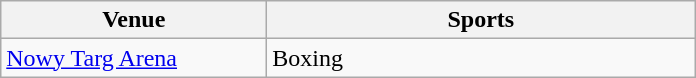<table class="wikitable sortable">
<tr>
<th width="170">Venue</th>
<th width="278">Sports</th>
</tr>
<tr>
<td><a href='#'>Nowy Targ Arena</a></td>
<td>Boxing</td>
</tr>
</table>
